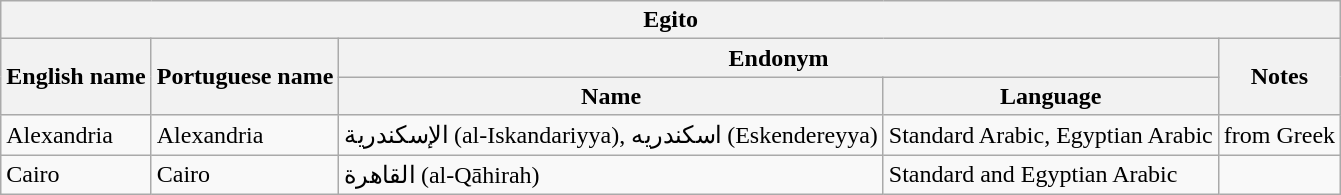<table class="wikitable sortable">
<tr>
<th colspan="5"> Egito</th>
</tr>
<tr>
<th rowspan="2">English name</th>
<th rowspan="2">Portuguese name</th>
<th colspan="2">Endonym</th>
<th rowspan="2">Notes</th>
</tr>
<tr>
<th>Name</th>
<th>Language</th>
</tr>
<tr>
<td>Alexandria</td>
<td>Alexandria</td>
<td>الإسكندرية (al-Iskandariyya), اسكندريه (Eskendereyya)</td>
<td>Standard Arabic, Egyptian Arabic</td>
<td>from Greek</td>
</tr>
<tr>
<td>Cairo</td>
<td>Cairo</td>
<td>القاهرة (al-Qāhirah)</td>
<td>Standard and Egyptian Arabic</td>
<td></td>
</tr>
</table>
